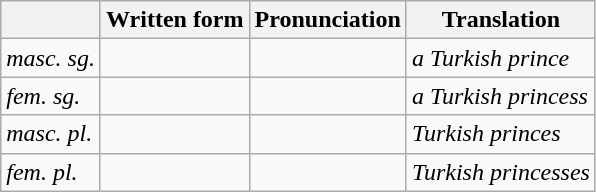<table class="wikitable">
<tr e&771>
<th></th>
<th>Written form</th>
<th>Pronunciation</th>
<th>Translation</th>
</tr>
<tr>
<td><em>masc. sg.</em></td>
<td></td>
<td></td>
<td><em>a Turkish prince</em></td>
</tr>
<tr>
<td><em>fem. sg.</em></td>
<td></td>
<td></td>
<td><em>a Turkish princess</em></td>
</tr>
<tr>
<td><em>masc. pl.</em></td>
<td></td>
<td></td>
<td><em>Turkish princes</em></td>
</tr>
<tr>
<td><em>fem. pl.</em></td>
<td></td>
<td></td>
<td><em>Turkish princesses</em></td>
</tr>
</table>
